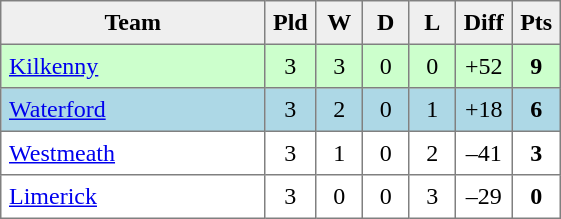<table style=border-collapse:collapse border=1 cellspacing=0 cellpadding=5>
<tr align=center bgcolor=#efefef>
<th width=165>Team</th>
<th width=20>Pld</th>
<th width=20>W</th>
<th width=20>D</th>
<th width=20>L</th>
<th width=20>Diff</th>
<th width=20>Pts</th>
</tr>
<tr align=center style="background:#cfc;">
<td style="text-align:left;"> <a href='#'>Kilkenny</a></td>
<td>3</td>
<td>3</td>
<td>0</td>
<td>0</td>
<td>+52</td>
<td><strong>9</strong></td>
</tr>
<tr align=center style="background:#ADD8E6;">
<td style="text-align:left;"> <a href='#'>Waterford</a></td>
<td>3</td>
<td>2</td>
<td>0</td>
<td>1</td>
<td>+18</td>
<td><strong>6</strong></td>
</tr>
<tr align=center>
<td style="text-align:left;"> <a href='#'>Westmeath</a></td>
<td>3</td>
<td>1</td>
<td>0</td>
<td>2</td>
<td>–41</td>
<td><strong>3</strong></td>
</tr>
<tr align=center>
<td style="text-align:left;"> <a href='#'>Limerick</a></td>
<td>3</td>
<td>0</td>
<td>0</td>
<td>3</td>
<td>–29</td>
<td><strong>0</strong></td>
</tr>
</table>
